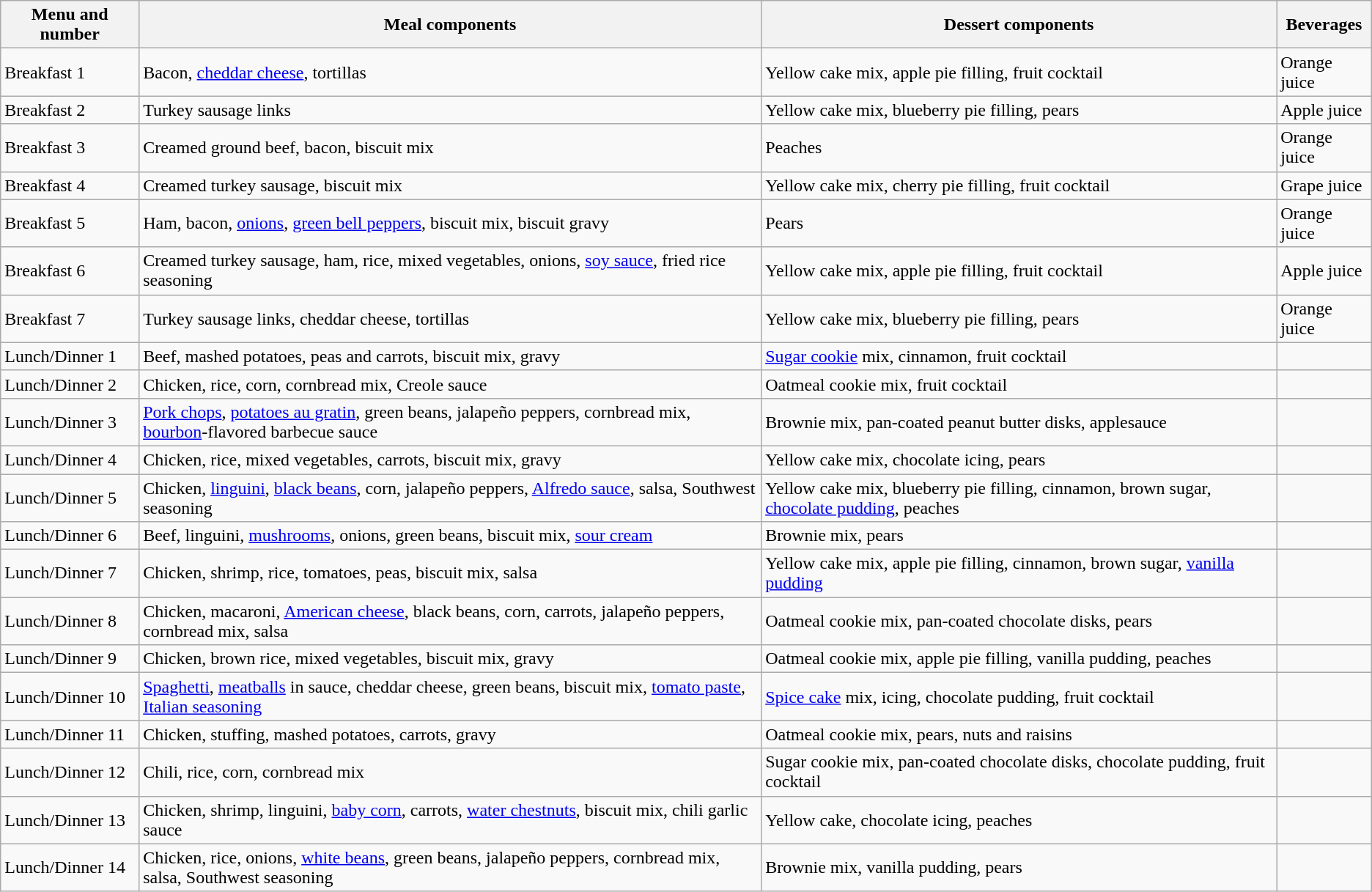<table class="wikitable">
<tr>
<th>Menu and number</th>
<th>Meal components</th>
<th>Dessert components</th>
<th>Beverages</th>
</tr>
<tr>
<td>Breakfast 1</td>
<td>Bacon, <a href='#'>cheddar cheese</a>, tortillas</td>
<td>Yellow cake mix, apple pie filling, fruit cocktail</td>
<td>Orange juice</td>
</tr>
<tr>
<td>Breakfast 2</td>
<td>Turkey sausage links</td>
<td>Yellow cake mix, blueberry pie filling, pears</td>
<td>Apple juice</td>
</tr>
<tr>
<td>Breakfast 3</td>
<td>Creamed ground beef, bacon, biscuit mix</td>
<td>Peaches</td>
<td>Orange juice</td>
</tr>
<tr>
<td>Breakfast 4</td>
<td>Creamed turkey sausage, biscuit mix</td>
<td>Yellow cake mix, cherry pie filling, fruit cocktail</td>
<td>Grape juice</td>
</tr>
<tr>
<td>Breakfast 5</td>
<td>Ham, bacon, <a href='#'>onions</a>, <a href='#'>green bell peppers</a>, biscuit mix, biscuit gravy</td>
<td>Pears</td>
<td>Orange juice</td>
</tr>
<tr>
<td>Breakfast 6</td>
<td>Creamed turkey sausage, ham, rice, mixed vegetables, onions, <a href='#'>soy sauce</a>, fried rice seasoning</td>
<td>Yellow cake mix, apple pie filling, fruit cocktail</td>
<td>Apple juice</td>
</tr>
<tr>
<td>Breakfast 7</td>
<td>Turkey sausage links, cheddar cheese, tortillas</td>
<td>Yellow cake mix, blueberry pie filling, pears</td>
<td>Orange juice</td>
</tr>
<tr>
<td>Lunch/Dinner 1</td>
<td>Beef, mashed potatoes, peas and carrots, biscuit mix, gravy</td>
<td><a href='#'>Sugar cookie</a> mix, cinnamon, fruit cocktail</td>
<td></td>
</tr>
<tr>
<td>Lunch/Dinner 2</td>
<td>Chicken, rice, corn, cornbread mix, Creole sauce</td>
<td>Oatmeal cookie mix, fruit cocktail</td>
<td></td>
</tr>
<tr>
<td>Lunch/Dinner 3</td>
<td><a href='#'>Pork chops</a>, <a href='#'>potatoes au gratin</a>, green beans, jalapeño peppers, cornbread mix, <a href='#'>bourbon</a>-flavored barbecue sauce</td>
<td>Brownie mix, pan-coated peanut butter disks, applesauce</td>
<td></td>
</tr>
<tr>
<td>Lunch/Dinner 4</td>
<td>Chicken, rice, mixed vegetables, carrots, biscuit mix, gravy</td>
<td>Yellow cake mix, chocolate icing, pears</td>
<td></td>
</tr>
<tr>
<td>Lunch/Dinner 5</td>
<td>Chicken, <a href='#'>linguini</a>, <a href='#'>black beans</a>, corn, jalapeño peppers, <a href='#'>Alfredo sauce</a>, salsa, Southwest seasoning</td>
<td>Yellow cake mix, blueberry pie filling, cinnamon, brown sugar, <a href='#'>chocolate pudding</a>, peaches</td>
<td></td>
</tr>
<tr>
<td>Lunch/Dinner 6</td>
<td>Beef, linguini, <a href='#'>mushrooms</a>, onions, green beans, biscuit mix, <a href='#'>sour cream</a></td>
<td>Brownie mix, pears</td>
<td></td>
</tr>
<tr>
<td>Lunch/Dinner 7</td>
<td>Chicken, shrimp, rice, tomatoes, peas, biscuit mix, salsa</td>
<td>Yellow cake mix, apple pie filling, cinnamon, brown sugar, <a href='#'>vanilla pudding</a></td>
<td></td>
</tr>
<tr>
<td>Lunch/Dinner 8</td>
<td>Chicken, macaroni, <a href='#'>American cheese</a>, black beans, corn, carrots, jalapeño peppers, cornbread mix, salsa</td>
<td>Oatmeal cookie mix, pan-coated chocolate disks, pears</td>
<td></td>
</tr>
<tr>
<td>Lunch/Dinner 9</td>
<td>Chicken, brown rice, mixed vegetables, biscuit mix, gravy</td>
<td>Oatmeal cookie mix, apple pie filling, vanilla pudding, peaches</td>
<td></td>
</tr>
<tr>
<td>Lunch/Dinner 10</td>
<td><a href='#'>Spaghetti</a>, <a href='#'>meatballs</a> in sauce, cheddar cheese, green beans, biscuit mix, <a href='#'>tomato paste</a>, <a href='#'>Italian seasoning</a></td>
<td><a href='#'>Spice cake</a> mix, icing, chocolate pudding, fruit cocktail</td>
<td></td>
</tr>
<tr>
<td>Lunch/Dinner 11</td>
<td>Chicken, stuffing, mashed potatoes, carrots, gravy</td>
<td>Oatmeal cookie mix, pears, nuts and raisins</td>
<td></td>
</tr>
<tr>
<td>Lunch/Dinner 12</td>
<td>Chili, rice, corn, cornbread mix</td>
<td>Sugar cookie mix, pan-coated chocolate disks, chocolate pudding, fruit cocktail</td>
<td></td>
</tr>
<tr>
<td>Lunch/Dinner 13</td>
<td>Chicken, shrimp, linguini, <a href='#'>baby corn</a>, carrots, <a href='#'>water chestnuts</a>, biscuit mix, chili garlic sauce</td>
<td>Yellow cake, chocolate icing, peaches</td>
<td></td>
</tr>
<tr>
<td>Lunch/Dinner 14</td>
<td>Chicken, rice, onions, <a href='#'>white beans</a>, green beans, jalapeño peppers, cornbread mix, salsa, Southwest seasoning</td>
<td>Brownie mix, vanilla pudding, pears</td>
<td></td>
</tr>
</table>
